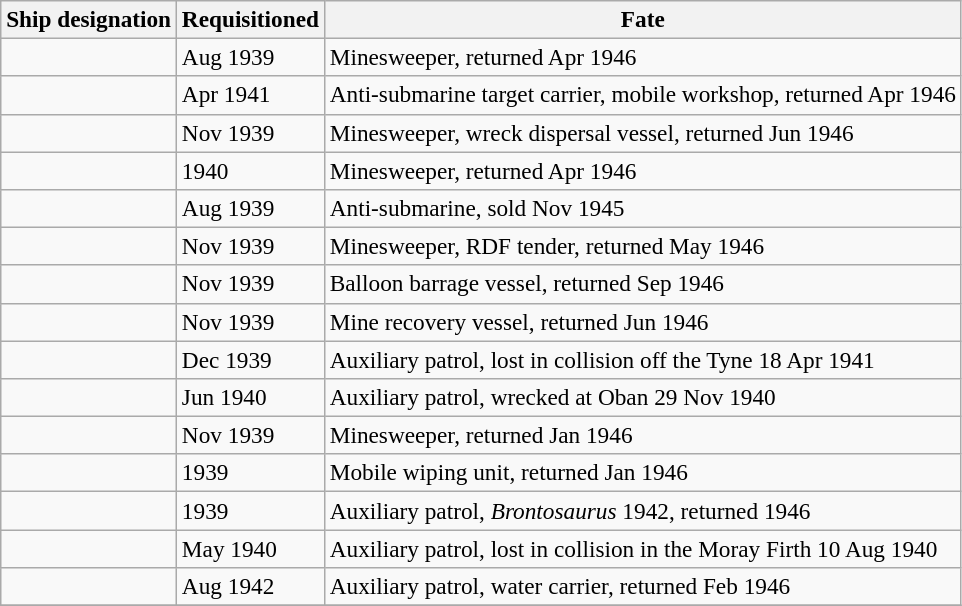<table class="wikitable" style="font-size:97%;">
<tr>
<th>Ship designation</th>
<th>Requisitioned</th>
<th>Fate</th>
</tr>
<tr>
<td></td>
<td>Aug 1939</td>
<td>Minesweeper, returned Apr 1946</td>
</tr>
<tr>
<td></td>
<td>Apr 1941</td>
<td>Anti-submarine target carrier, mobile workshop, returned Apr 1946</td>
</tr>
<tr>
<td></td>
<td>Nov 1939</td>
<td>Minesweeper, wreck dispersal vessel, returned Jun 1946</td>
</tr>
<tr>
<td></td>
<td>1940</td>
<td>Minesweeper, returned Apr 1946</td>
</tr>
<tr>
<td></td>
<td>Aug 1939</td>
<td>Anti-submarine, sold Nov 1945</td>
</tr>
<tr>
<td></td>
<td>Nov 1939</td>
<td>Minesweeper, RDF tender, returned May 1946</td>
</tr>
<tr>
<td></td>
<td>Nov 1939</td>
<td>Balloon barrage vessel, returned Sep 1946</td>
</tr>
<tr>
<td></td>
<td>Nov 1939</td>
<td>Mine recovery vessel, returned Jun 1946</td>
</tr>
<tr>
<td></td>
<td>Dec 1939</td>
<td>Auxiliary patrol, lost in collision off the Tyne 18 Apr 1941</td>
</tr>
<tr>
<td></td>
<td>Jun 1940</td>
<td>Auxiliary patrol, wrecked at Oban 29 Nov 1940</td>
</tr>
<tr>
<td></td>
<td>Nov 1939</td>
<td>Minesweeper, returned Jan 1946</td>
</tr>
<tr>
<td></td>
<td>1939</td>
<td>Mobile wiping unit, returned Jan 1946</td>
</tr>
<tr>
<td></td>
<td>1939</td>
<td>Auxiliary patrol, <em>Brontosaurus</em> 1942, returned 1946</td>
</tr>
<tr>
<td></td>
<td>May 1940</td>
<td>Auxiliary patrol, lost in collision in the Moray Firth 10 Aug 1940</td>
</tr>
<tr>
<td></td>
<td>Aug 1942</td>
<td>Auxiliary patrol, water carrier, returned Feb 1946</td>
</tr>
<tr>
</tr>
</table>
